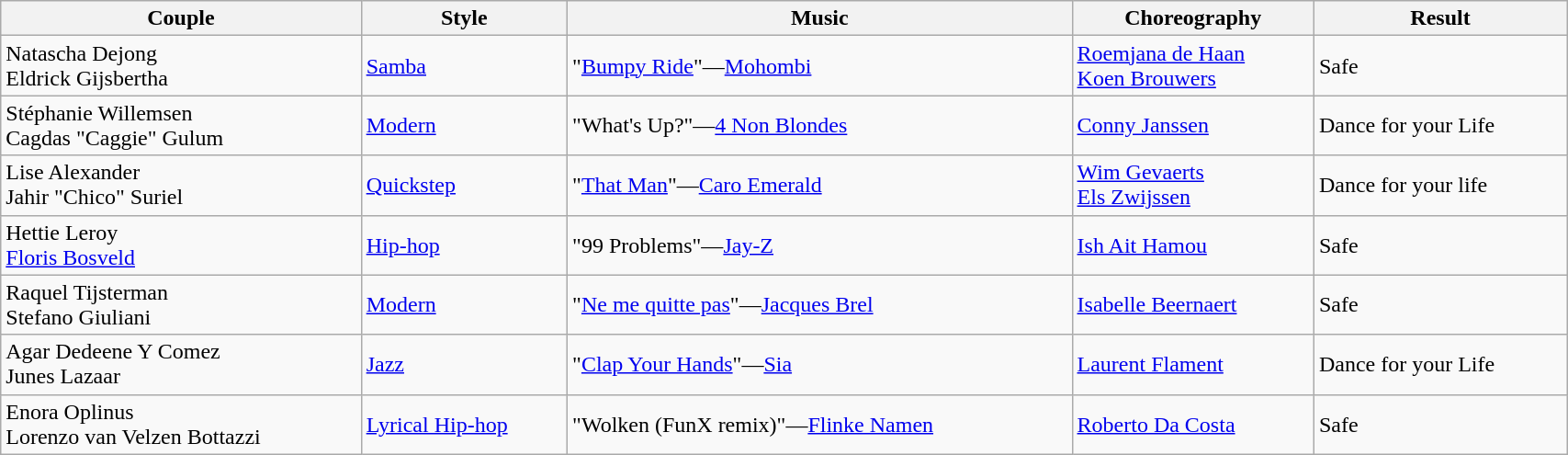<table class="wikitable" style="width:90%;">
<tr>
<th>Couple</th>
<th>Style</th>
<th>Music</th>
<th>Choreography</th>
<th>Result</th>
</tr>
<tr>
<td>Natascha Dejong<br>Eldrick Gijsbertha</td>
<td><a href='#'>Samba</a></td>
<td>"<a href='#'>Bumpy Ride</a>"—<a href='#'>Mohombi</a></td>
<td><a href='#'>Roemjana de Haan</a><br><a href='#'>Koen Brouwers</a></td>
<td>Safe</td>
</tr>
<tr>
<td>Stéphanie Willemsen<br>Cagdas "Caggie" Gulum</td>
<td><a href='#'>Modern</a></td>
<td>"What's Up?"—<a href='#'>4 Non Blondes</a></td>
<td><a href='#'>Conny Janssen</a></td>
<td>Dance for your Life</td>
</tr>
<tr>
<td>Lise Alexander<br>Jahir "Chico" Suriel</td>
<td><a href='#'>Quickstep</a></td>
<td>"<a href='#'>That Man</a>"—<a href='#'>Caro Emerald</a></td>
<td><a href='#'>Wim Gevaerts</a> <br> <a href='#'>Els Zwijssen</a></td>
<td>Dance for your life</td>
</tr>
<tr>
<td>Hettie Leroy<br><a href='#'>Floris Bosveld</a></td>
<td><a href='#'>Hip-hop</a></td>
<td>"99 Problems"—<a href='#'>Jay-Z</a></td>
<td><a href='#'>Ish Ait Hamou</a></td>
<td>Safe</td>
</tr>
<tr>
<td>Raquel Tijsterman<br>Stefano Giuliani</td>
<td><a href='#'>Modern</a></td>
<td>"<a href='#'>Ne me quitte pas</a>"—<a href='#'>Jacques Brel</a></td>
<td><a href='#'>Isabelle Beernaert</a></td>
<td>Safe</td>
</tr>
<tr>
<td>Agar Dedeene Y Comez<br>Junes Lazaar</td>
<td><a href='#'>Jazz</a></td>
<td>"<a href='#'>Clap Your Hands</a>"—<a href='#'>Sia</a></td>
<td><a href='#'>Laurent Flament</a></td>
<td>Dance for your Life</td>
</tr>
<tr>
<td>Enora Oplinus<br>Lorenzo van Velzen Bottazzi</td>
<td><a href='#'>Lyrical Hip-hop</a></td>
<td>"Wolken (FunX remix)"—<a href='#'>Flinke Namen</a></td>
<td><a href='#'>Roberto Da Costa</a></td>
<td>Safe</td>
</tr>
</table>
